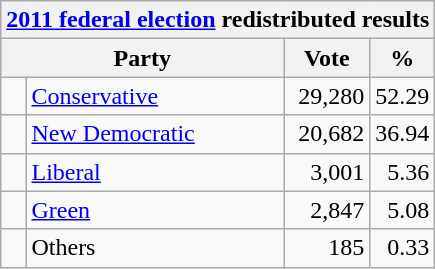<table class="wikitable">
<tr>
<th colspan="4"><a href='#'>2011 federal election</a> redistributed results</th>
</tr>
<tr>
<th bgcolor="#DDDDFF" width="130px" colspan="2">Party</th>
<th bgcolor="#DDDDFF" width="50px">Vote</th>
<th bgcolor="#DDDDFF" width="30px">%</th>
</tr>
<tr>
<td> </td>
<td><a href='#'>Conservative</a></td>
<td align="right">29,280</td>
<td align="right">52.29</td>
</tr>
<tr>
<td> </td>
<td><a href='#'>New Democratic</a></td>
<td align="right">20,682</td>
<td align="right">36.94</td>
</tr>
<tr>
<td> </td>
<td><a href='#'>Liberal</a></td>
<td align="right">3,001</td>
<td align="right">5.36</td>
</tr>
<tr>
<td> </td>
<td><a href='#'>Green</a></td>
<td align="right">2,847</td>
<td align="right">5.08</td>
</tr>
<tr>
<td> </td>
<td>Others</td>
<td align="right">185</td>
<td align="right">0.33</td>
</tr>
</table>
